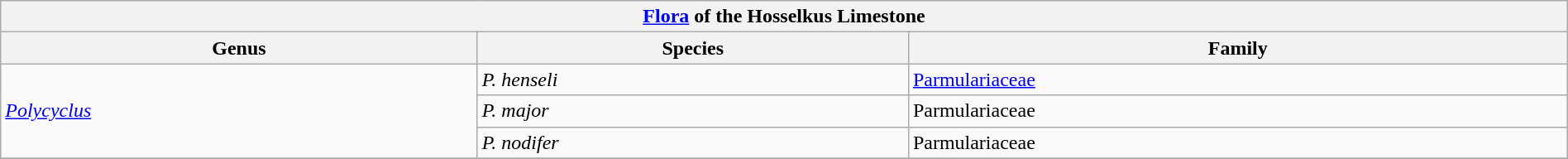<table class="wikitable sortable mw-collapsible" align="center" width="100%">
<tr>
<th colspan="3" align="center"><strong><a href='#'>Flora</a> of the Hosselkus Limestone</strong></th>
</tr>
<tr>
<th>Genus</th>
<th>Species</th>
<th>Family</th>
</tr>
<tr>
<td rowspan="3"><em><a href='#'>Polycyclus</a></em></td>
<td><em>P. henseli</em></td>
<td><a href='#'>Parmulariaceae</a></td>
</tr>
<tr>
<td><em>P. major</em></td>
<td>Parmulariaceae</td>
</tr>
<tr>
<td><em>P. nodifer</em></td>
<td>Parmulariaceae</td>
</tr>
<tr>
</tr>
</table>
